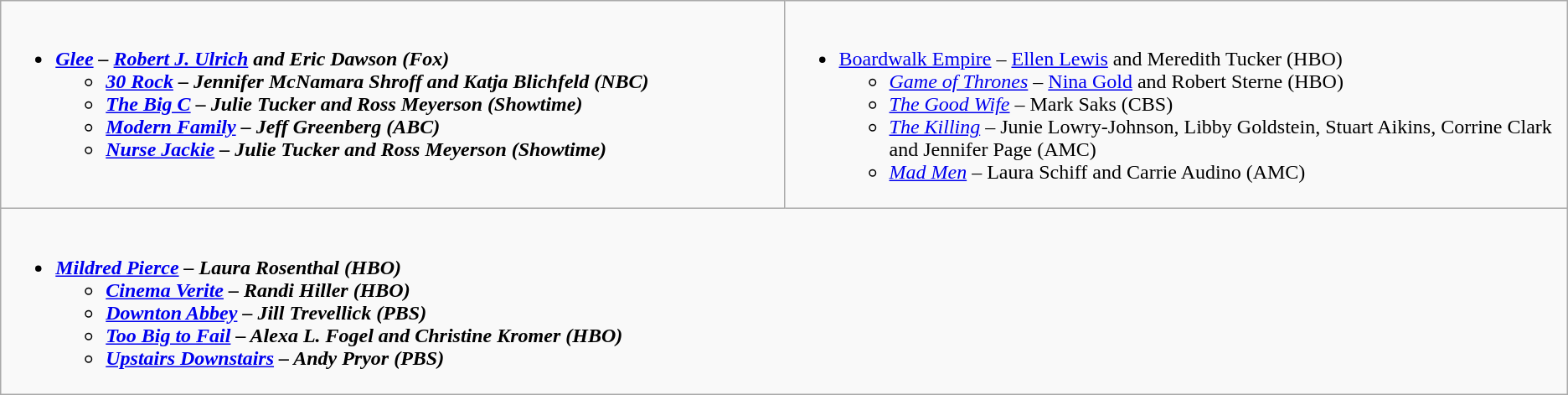<table class="wikitable">
<tr>
<td style="vertical-align:top;" width="50%"><br><ul><li><strong><em><a href='#'>Glee</a><em> – <a href='#'>Robert J. Ulrich</a> and Eric Dawson (Fox)<strong><ul><li></em><a href='#'>30 Rock</a><em> – Jennifer McNamara Shroff and Katja Blichfeld (NBC)</li><li></em><a href='#'>The Big C</a><em> – Julie Tucker and Ross Meyerson (Showtime)</li><li></em><a href='#'>Modern Family</a><em> – Jeff Greenberg (ABC)</li><li></em><a href='#'>Nurse Jackie</a><em> – Julie Tucker and Ross Meyerson (Showtime)</li></ul></li></ul></td>
<td style="vertical-align:top;" width="50%"><br><ul><li></em></strong><a href='#'>Boardwalk Empire</a></em> – <a href='#'>Ellen Lewis</a> and Meredith Tucker (HBO)</strong><ul><li><em><a href='#'>Game of Thrones</a></em> – <a href='#'>Nina Gold</a> and Robert Sterne (HBO)</li><li><em><a href='#'>The Good Wife</a></em> – Mark Saks (CBS)</li><li><em><a href='#'>The Killing</a></em> – Junie Lowry-Johnson, Libby Goldstein, Stuart Aikins, Corrine Clark and Jennifer Page (AMC)</li><li><em><a href='#'>Mad Men</a></em> – Laura Schiff and Carrie Audino (AMC)</li></ul></li></ul></td>
</tr>
<tr>
<td style="vertical-align:top;" width="50%" colspan="2"><br><ul><li><strong><em><a href='#'>Mildred Pierce</a><em> – Laura Rosenthal (HBO)<strong><ul><li></em><a href='#'>Cinema Verite</a><em> – Randi Hiller (HBO)</li><li></em><a href='#'>Downton Abbey</a><em> – Jill Trevellick (PBS)</li><li></em><a href='#'>Too Big to Fail</a><em> – Alexa L. Fogel and Christine Kromer (HBO)</li><li></em><a href='#'>Upstairs Downstairs</a><em> – Andy Pryor  (PBS)</li></ul></li></ul></td>
</tr>
</table>
